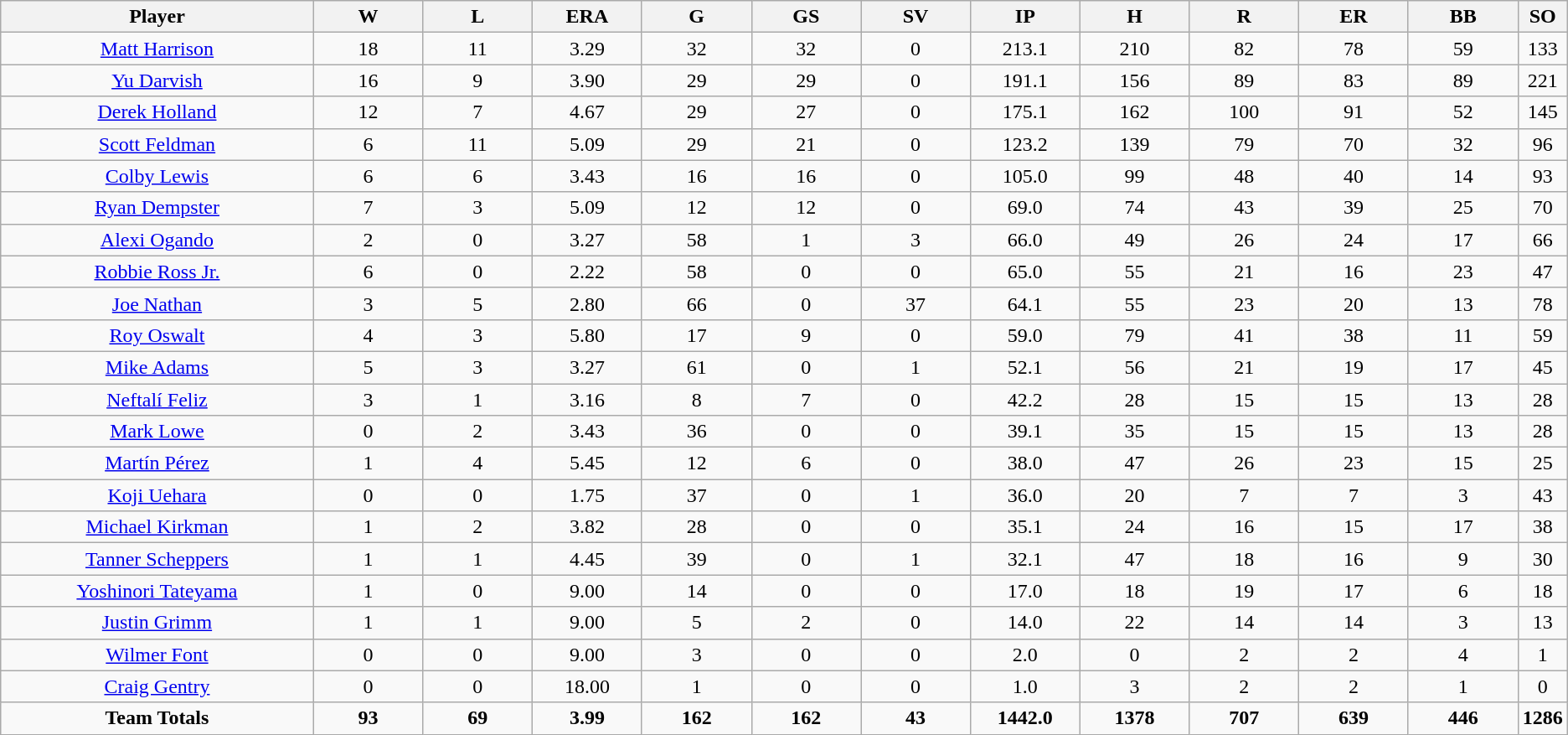<table class=wikitable style="text-align:center">
<tr>
<th bgcolor=#DDDDFF; width="20%">Player</th>
<th bgcolor=#DDDDFF; width="7%">W</th>
<th bgcolor=#DDDDFF; width="7%">L</th>
<th bgcolor=#DDDDFF; width="7%">ERA</th>
<th bgcolor=#DDDDFF; width="7%">G</th>
<th bgcolor=#DDDDFF; width="7%">GS</th>
<th bgcolor=#DDDDFF; width="7%">SV</th>
<th bgcolor=#DDDDFF; width="7%">IP</th>
<th bgcolor=#DDDDFF; width="7%">H</th>
<th bgcolor=#DDDDFF; width="7%">R</th>
<th bgcolor=#DDDDFF; width="7%">ER</th>
<th bgcolor=#DDDDFF; width="7%">BB</th>
<th bgcolor=#DDDDFF; width="7%">SO</th>
</tr>
<tr>
<td><a href='#'>Matt Harrison</a></td>
<td>18</td>
<td>11</td>
<td>3.29</td>
<td>32</td>
<td>32</td>
<td>0</td>
<td>213.1</td>
<td>210</td>
<td>82</td>
<td>78</td>
<td>59</td>
<td>133</td>
</tr>
<tr>
<td><a href='#'>Yu Darvish</a></td>
<td>16</td>
<td>9</td>
<td>3.90</td>
<td>29</td>
<td>29</td>
<td>0</td>
<td>191.1</td>
<td>156</td>
<td>89</td>
<td>83</td>
<td>89</td>
<td>221</td>
</tr>
<tr>
<td><a href='#'>Derek Holland</a></td>
<td>12</td>
<td>7</td>
<td>4.67</td>
<td>29</td>
<td>27</td>
<td>0</td>
<td>175.1</td>
<td>162</td>
<td>100</td>
<td>91</td>
<td>52</td>
<td>145</td>
</tr>
<tr>
<td><a href='#'>Scott Feldman</a></td>
<td>6</td>
<td>11</td>
<td>5.09</td>
<td>29</td>
<td>21</td>
<td>0</td>
<td>123.2</td>
<td>139</td>
<td>79</td>
<td>70</td>
<td>32</td>
<td>96</td>
</tr>
<tr>
<td><a href='#'>Colby Lewis</a></td>
<td>6</td>
<td>6</td>
<td>3.43</td>
<td>16</td>
<td>16</td>
<td>0</td>
<td>105.0</td>
<td>99</td>
<td>48</td>
<td>40</td>
<td>14</td>
<td>93</td>
</tr>
<tr>
<td><a href='#'>Ryan Dempster</a></td>
<td>7</td>
<td>3</td>
<td>5.09</td>
<td>12</td>
<td>12</td>
<td>0</td>
<td>69.0</td>
<td>74</td>
<td>43</td>
<td>39</td>
<td>25</td>
<td>70</td>
</tr>
<tr>
<td><a href='#'>Alexi Ogando</a></td>
<td>2</td>
<td>0</td>
<td>3.27</td>
<td>58</td>
<td>1</td>
<td>3</td>
<td>66.0</td>
<td>49</td>
<td>26</td>
<td>24</td>
<td>17</td>
<td>66</td>
</tr>
<tr>
<td><a href='#'>Robbie Ross Jr.</a></td>
<td>6</td>
<td>0</td>
<td>2.22</td>
<td>58</td>
<td>0</td>
<td>0</td>
<td>65.0</td>
<td>55</td>
<td>21</td>
<td>16</td>
<td>23</td>
<td>47</td>
</tr>
<tr>
<td><a href='#'>Joe Nathan</a></td>
<td>3</td>
<td>5</td>
<td>2.80</td>
<td>66</td>
<td>0</td>
<td>37</td>
<td>64.1</td>
<td>55</td>
<td>23</td>
<td>20</td>
<td>13</td>
<td>78</td>
</tr>
<tr>
<td><a href='#'>Roy Oswalt</a></td>
<td>4</td>
<td>3</td>
<td>5.80</td>
<td>17</td>
<td>9</td>
<td>0</td>
<td>59.0</td>
<td>79</td>
<td>41</td>
<td>38</td>
<td>11</td>
<td>59</td>
</tr>
<tr>
<td><a href='#'>Mike Adams</a></td>
<td>5</td>
<td>3</td>
<td>3.27</td>
<td>61</td>
<td>0</td>
<td>1</td>
<td>52.1</td>
<td>56</td>
<td>21</td>
<td>19</td>
<td>17</td>
<td>45</td>
</tr>
<tr>
<td><a href='#'>Neftalí Feliz</a></td>
<td>3</td>
<td>1</td>
<td>3.16</td>
<td>8</td>
<td>7</td>
<td>0</td>
<td>42.2</td>
<td>28</td>
<td>15</td>
<td>15</td>
<td>13</td>
<td>28</td>
</tr>
<tr>
<td><a href='#'>Mark Lowe</a></td>
<td>0</td>
<td>2</td>
<td>3.43</td>
<td>36</td>
<td>0</td>
<td>0</td>
<td>39.1</td>
<td>35</td>
<td>15</td>
<td>15</td>
<td>13</td>
<td>28</td>
</tr>
<tr>
<td><a href='#'>Martín Pérez</a></td>
<td>1</td>
<td>4</td>
<td>5.45</td>
<td>12</td>
<td>6</td>
<td>0</td>
<td>38.0</td>
<td>47</td>
<td>26</td>
<td>23</td>
<td>15</td>
<td>25</td>
</tr>
<tr>
<td><a href='#'>Koji Uehara</a></td>
<td>0</td>
<td>0</td>
<td>1.75</td>
<td>37</td>
<td>0</td>
<td>1</td>
<td>36.0</td>
<td>20</td>
<td>7</td>
<td>7</td>
<td>3</td>
<td>43</td>
</tr>
<tr>
<td><a href='#'>Michael Kirkman</a></td>
<td>1</td>
<td>2</td>
<td>3.82</td>
<td>28</td>
<td>0</td>
<td>0</td>
<td>35.1</td>
<td>24</td>
<td>16</td>
<td>15</td>
<td>17</td>
<td>38</td>
</tr>
<tr>
<td><a href='#'>Tanner Scheppers</a></td>
<td>1</td>
<td>1</td>
<td>4.45</td>
<td>39</td>
<td>0</td>
<td>1</td>
<td>32.1</td>
<td>47</td>
<td>18</td>
<td>16</td>
<td>9</td>
<td>30</td>
</tr>
<tr>
<td><a href='#'>Yoshinori Tateyama</a></td>
<td>1</td>
<td>0</td>
<td>9.00</td>
<td>14</td>
<td>0</td>
<td>0</td>
<td>17.0</td>
<td>18</td>
<td>19</td>
<td>17</td>
<td>6</td>
<td>18</td>
</tr>
<tr>
<td><a href='#'>Justin Grimm</a></td>
<td>1</td>
<td>1</td>
<td>9.00</td>
<td>5</td>
<td>2</td>
<td>0</td>
<td>14.0</td>
<td>22</td>
<td>14</td>
<td>14</td>
<td>3</td>
<td>13</td>
</tr>
<tr>
<td><a href='#'>Wilmer Font</a></td>
<td>0</td>
<td>0</td>
<td>9.00</td>
<td>3</td>
<td>0</td>
<td>0</td>
<td>2.0</td>
<td>0</td>
<td>2</td>
<td>2</td>
<td>4</td>
<td>1</td>
</tr>
<tr>
<td><a href='#'>Craig Gentry</a></td>
<td>0</td>
<td>0</td>
<td>18.00</td>
<td>1</td>
<td>0</td>
<td>0</td>
<td>1.0</td>
<td>3</td>
<td>2</td>
<td>2</td>
<td>1</td>
<td>0</td>
</tr>
<tr>
<td><strong>Team Totals</strong></td>
<td><strong>93</strong></td>
<td><strong>69</strong></td>
<td><strong>3.99</strong></td>
<td><strong>162</strong></td>
<td><strong>162</strong></td>
<td><strong>43</strong></td>
<td><strong>1442.0</strong></td>
<td><strong>1378</strong></td>
<td><strong>707</strong></td>
<td><strong>639</strong></td>
<td><strong>446</strong></td>
<td><strong>1286</strong></td>
</tr>
</table>
